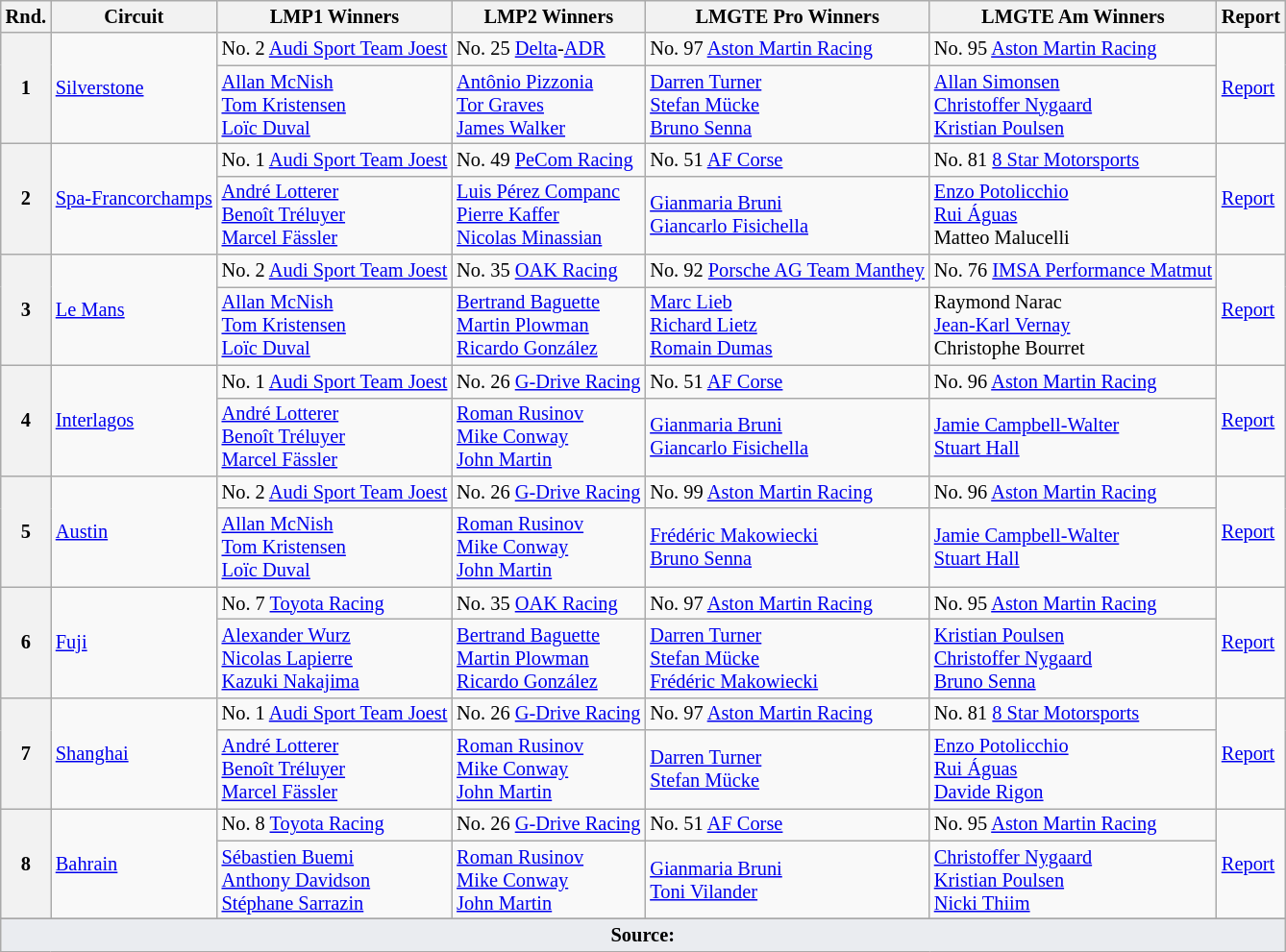<table class="wikitable" style="font-size: 85%;">
<tr>
<th>Rnd.</th>
<th>Circuit</th>
<th>LMP1 Winners</th>
<th>LMP2 Winners</th>
<th>LMGTE Pro Winners</th>
<th>LMGTE Am Winners</th>
<th>Report</th>
</tr>
<tr>
<th rowspan=2>1</th>
<td rowspan=2><a href='#'>Silverstone</a></td>
<td> No. 2 <a href='#'>Audi Sport Team Joest</a></td>
<td> No. 25 <a href='#'>Delta</a>-<a href='#'>ADR</a></td>
<td> No. 97 <a href='#'>Aston Martin Racing</a></td>
<td> No. 95 <a href='#'>Aston Martin Racing</a></td>
<td rowspan=2><a href='#'>Report</a></td>
</tr>
<tr>
<td> <a href='#'>Allan McNish</a><br> <a href='#'>Tom Kristensen</a><br> <a href='#'>Loïc Duval</a></td>
<td> <a href='#'>Antônio Pizzonia</a><br> <a href='#'>Tor Graves</a><br> <a href='#'>James Walker</a></td>
<td> <a href='#'>Darren Turner</a><br> <a href='#'>Stefan Mücke</a><br> <a href='#'>Bruno Senna</a></td>
<td> <a href='#'>Allan Simonsen</a><br> <a href='#'>Christoffer Nygaard</a><br> <a href='#'>Kristian Poulsen</a></td>
</tr>
<tr>
<th rowspan=2>2</th>
<td rowspan=2><a href='#'>Spa-Francorchamps</a></td>
<td> No. 1 <a href='#'>Audi Sport Team Joest</a></td>
<td> No. 49 <a href='#'>PeCom Racing</a></td>
<td> No. 51 <a href='#'>AF Corse</a></td>
<td> No. 81 <a href='#'>8 Star Motorsports</a></td>
<td rowspan=2><a href='#'>Report</a></td>
</tr>
<tr>
<td> <a href='#'>André Lotterer</a><br> <a href='#'>Benoît Tréluyer</a><br> <a href='#'>Marcel Fässler</a></td>
<td> <a href='#'>Luis Pérez Companc</a><br> <a href='#'>Pierre Kaffer</a><br> <a href='#'>Nicolas Minassian</a></td>
<td> <a href='#'>Gianmaria Bruni</a><br> <a href='#'>Giancarlo Fisichella</a></td>
<td> <a href='#'>Enzo Potolicchio</a><br> <a href='#'>Rui Águas</a><br> Matteo Malucelli</td>
</tr>
<tr>
<th rowspan=2>3</th>
<td rowspan=2><a href='#'>Le Mans</a></td>
<td> No. 2 <a href='#'>Audi Sport Team Joest</a></td>
<td> No. 35 <a href='#'>OAK Racing</a></td>
<td> No. 92 <a href='#'>Porsche AG Team Manthey</a></td>
<td> No. 76 <a href='#'>IMSA Performance Matmut</a></td>
<td rowspan=2><a href='#'>Report</a></td>
</tr>
<tr>
<td> <a href='#'>Allan McNish</a><br> <a href='#'>Tom Kristensen</a><br> <a href='#'>Loïc Duval</a></td>
<td> <a href='#'>Bertrand Baguette</a><br> <a href='#'>Martin Plowman</a><br> <a href='#'>Ricardo González</a></td>
<td> <a href='#'>Marc Lieb</a><br> <a href='#'>Richard Lietz</a><br> <a href='#'>Romain Dumas</a></td>
<td> Raymond Narac<br> <a href='#'>Jean-Karl Vernay</a><br> Christophe Bourret</td>
</tr>
<tr>
<th rowspan=2>4</th>
<td rowspan=2><a href='#'>Interlagos</a></td>
<td> No. 1 <a href='#'>Audi Sport Team Joest</a></td>
<td> No. 26 <a href='#'>G-Drive Racing</a></td>
<td> No. 51 <a href='#'>AF Corse</a></td>
<td> No. 96 <a href='#'>Aston Martin Racing</a></td>
<td rowspan=2><a href='#'>Report</a></td>
</tr>
<tr>
<td> <a href='#'>André Lotterer</a><br> <a href='#'>Benoît Tréluyer</a><br> <a href='#'>Marcel Fässler</a></td>
<td> <a href='#'>Roman Rusinov</a><br> <a href='#'>Mike Conway</a><br> <a href='#'>John Martin</a></td>
<td> <a href='#'>Gianmaria Bruni</a><br> <a href='#'>Giancarlo Fisichella</a></td>
<td> <a href='#'>Jamie Campbell-Walter</a><br> <a href='#'>Stuart Hall</a></td>
</tr>
<tr>
<th rowspan=2>5</th>
<td rowspan=2><a href='#'>Austin</a></td>
<td> No. 2 <a href='#'>Audi Sport Team Joest</a></td>
<td> No. 26 <a href='#'>G-Drive Racing</a></td>
<td> No. 99 <a href='#'>Aston Martin Racing</a></td>
<td> No. 96 <a href='#'>Aston Martin Racing</a></td>
<td rowspan=2><a href='#'>Report</a></td>
</tr>
<tr>
<td> <a href='#'>Allan McNish</a><br> <a href='#'>Tom Kristensen</a><br> <a href='#'>Loïc Duval</a></td>
<td> <a href='#'>Roman Rusinov</a><br> <a href='#'>Mike Conway</a><br> <a href='#'>John Martin</a></td>
<td> <a href='#'>Frédéric Makowiecki</a><br> <a href='#'>Bruno Senna</a></td>
<td> <a href='#'>Jamie Campbell-Walter</a><br> <a href='#'>Stuart Hall</a></td>
</tr>
<tr>
<th rowspan=2>6</th>
<td rowspan=2><a href='#'>Fuji</a></td>
<td> No. 7 <a href='#'>Toyota Racing</a></td>
<td> No. 35 <a href='#'>OAK Racing</a></td>
<td> No. 97 <a href='#'>Aston Martin Racing</a></td>
<td> No. 95 <a href='#'>Aston Martin Racing</a></td>
<td rowspan=2><a href='#'>Report</a></td>
</tr>
<tr>
<td> <a href='#'>Alexander Wurz</a><br> <a href='#'>Nicolas Lapierre</a><br> <a href='#'>Kazuki Nakajima</a></td>
<td> <a href='#'>Bertrand Baguette</a><br> <a href='#'>Martin Plowman</a><br> <a href='#'>Ricardo González</a></td>
<td> <a href='#'>Darren Turner</a><br> <a href='#'>Stefan Mücke</a><br> <a href='#'>Frédéric Makowiecki</a></td>
<td> <a href='#'>Kristian Poulsen</a><br> <a href='#'>Christoffer Nygaard</a><br> <a href='#'>Bruno Senna</a></td>
</tr>
<tr>
<th rowspan=2>7</th>
<td rowspan=2><a href='#'>Shanghai</a></td>
<td> No. 1 <a href='#'>Audi Sport Team Joest</a></td>
<td> No. 26 <a href='#'>G-Drive Racing</a></td>
<td> No. 97 <a href='#'>Aston Martin Racing</a></td>
<td> No. 81 <a href='#'>8 Star Motorsports</a></td>
<td rowspan=2><a href='#'>Report</a></td>
</tr>
<tr>
<td> <a href='#'>André Lotterer</a><br> <a href='#'>Benoît Tréluyer</a><br> <a href='#'>Marcel Fässler</a></td>
<td> <a href='#'>Roman Rusinov</a><br> <a href='#'>Mike Conway</a><br> <a href='#'>John Martin</a></td>
<td> <a href='#'>Darren Turner</a><br> <a href='#'>Stefan Mücke</a></td>
<td> <a href='#'>Enzo Potolicchio</a><br> <a href='#'>Rui Águas</a><br> <a href='#'>Davide Rigon</a></td>
</tr>
<tr>
<th rowspan=2>8</th>
<td rowspan=2><a href='#'>Bahrain</a></td>
<td> No. 8 <a href='#'>Toyota Racing</a></td>
<td> No. 26 <a href='#'>G-Drive Racing</a></td>
<td> No. 51 <a href='#'>AF Corse</a></td>
<td> No. 95 <a href='#'>Aston Martin Racing</a></td>
<td rowspan=2><a href='#'>Report</a></td>
</tr>
<tr>
<td> <a href='#'>Sébastien Buemi</a><br> <a href='#'>Anthony Davidson</a><br> <a href='#'>Stéphane Sarrazin</a></td>
<td> <a href='#'>Roman Rusinov</a><br> <a href='#'>Mike Conway</a><br> <a href='#'>John Martin</a></td>
<td> <a href='#'>Gianmaria Bruni</a><br> <a href='#'>Toni Vilander</a></td>
<td> <a href='#'>Christoffer Nygaard</a><br> <a href='#'>Kristian Poulsen</a><br> <a href='#'>Nicki Thiim</a></td>
</tr>
<tr>
</tr>
<tr class="sortbottom">
<td colspan="7" style="background-color:#EAECF0;text-align:center"><strong>Source:</strong></td>
</tr>
</table>
